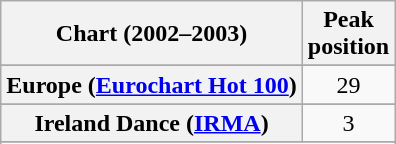<table class="wikitable sortable plainrowheaders" style="text-align:center">
<tr>
<th>Chart (2002–2003)</th>
<th>Peak<br>position</th>
</tr>
<tr>
</tr>
<tr>
</tr>
<tr>
</tr>
<tr>
<th scope="row">Europe (<a href='#'>Eurochart Hot 100</a>)</th>
<td>29</td>
</tr>
<tr>
</tr>
<tr>
</tr>
<tr>
<th scope="row">Ireland Dance (<a href='#'>IRMA</a>)</th>
<td>3</td>
</tr>
<tr>
</tr>
<tr>
</tr>
<tr>
</tr>
<tr>
</tr>
<tr>
</tr>
<tr>
</tr>
</table>
